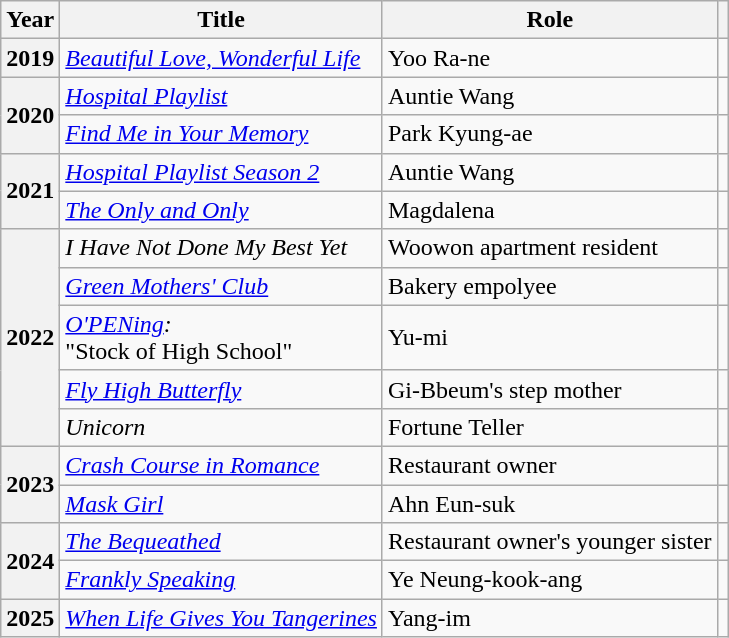<table class="wikitable plainrowheaders sortable">
<tr>
<th scope="col">Year</th>
<th scope="col">Title</th>
<th scope="col">Role</th>
<th scope="col" class="unsortable"></th>
</tr>
<tr>
<th scope="row">2019</th>
<td><em><a href='#'>Beautiful Love, Wonderful Life</a></em></td>
<td>Yoo Ra-ne</td>
<td></td>
</tr>
<tr>
<th scope="row" rowspan="2">2020</th>
<td><em><a href='#'>Hospital Playlist</a></em></td>
<td>Auntie Wang</td>
<td></td>
</tr>
<tr>
<td><em><a href='#'>Find Me in Your Memory</a></em></td>
<td>Park Kyung-ae</td>
<td></td>
</tr>
<tr>
<th scope="row" rowspan="2">2021</th>
<td><em><a href='#'>Hospital Playlist Season 2</a></em></td>
<td>Auntie Wang</td>
<td></td>
</tr>
<tr>
<td><em><a href='#'>The Only and Only</a></em></td>
<td>Magdalena</td>
<td></td>
</tr>
<tr>
<th scope="row" rowspan="5">2022</th>
<td><em>I Have Not Done My Best Yet</em></td>
<td>Woowon apartment resident</td>
<td></td>
</tr>
<tr>
<td><em><a href='#'>Green Mothers' Club</a></em></td>
<td>Bakery empolyee</td>
<td></td>
</tr>
<tr>
<td><em><a href='#'>O'PENing</a>:</em><br>"Stock of High School"</td>
<td>Yu-mi</td>
<td></td>
</tr>
<tr>
<td><em><a href='#'>Fly High Butterfly</a></em></td>
<td>Gi-Bbeum's step mother</td>
<td></td>
</tr>
<tr>
<td><em>Unicorn</em></td>
<td>Fortune Teller</td>
<td></td>
</tr>
<tr>
<th scope="row" rowspan="2">2023</th>
<td><em><a href='#'>Crash Course in Romance</a></em></td>
<td>Restaurant owner</td>
<td></td>
</tr>
<tr>
<td><em><a href='#'>Mask Girl</a></em></td>
<td>Ahn Eun-suk</td>
<td></td>
</tr>
<tr>
<th scope="row" rowspan="2">2024</th>
<td><em><a href='#'>The Bequeathed</a></em></td>
<td>Restaurant owner's younger sister</td>
<td></td>
</tr>
<tr>
<td><em><a href='#'>Frankly Speaking</a></em></td>
<td>Ye Neung-kook-ang</td>
<td></td>
</tr>
<tr>
<th scope="row">2025</th>
<td><em><a href='#'>When Life Gives You Tangerines</a></em></td>
<td>Yang-im</td>
<td></td>
</tr>
</table>
